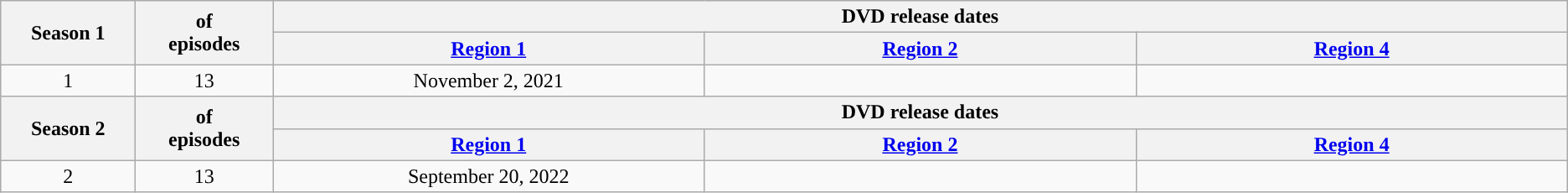<table class="wikitable plainrowheaders" style="text-align:center; width=58%;">
<tr>
<th scope="col" rowspan="2" style="width:5%;">Season 1</th>
<th scope="col" rowspan="2" style="width:5%;"> of<br>episodes</th>
<th scope="col" colspan="3" style="width:48%;">DVD release dates</th>
</tr>
<tr>
<th scope="col" style="width:16%;"><a href='#'>Region 1</a></th>
<th scope="col" style="width:16%;"><a href='#'>Region 2</a></th>
<th scope="col" style="width:16%;"><a href='#'>Region 4</a></th>
</tr>
<tr>
<td scope="row">1</td>
<td>13</td>
<td>November 2, 2021</td>
<td></td>
<td></td>
</tr>
<tr>
<th scope="col" rowspan="2" style="width:5%;">Season 2</th>
<th scope="col" rowspan="2" style="width:5%;"> of<br>episodes</th>
<th scope="col" colspan="3" style="width:48%;">DVD release dates</th>
</tr>
<tr>
<th scope="col" style="width:16%;"><a href='#'>Region 1</a></th>
<th scope="col" style="width:16%;"><a href='#'>Region 2</a></th>
<th scope="col" style="width:16%;"><a href='#'>Region 4</a></th>
</tr>
<tr>
<td scope="row">2</td>
<td>13</td>
<td>September 20, 2022</td>
<td></td>
<td></td>
</tr>
</table>
